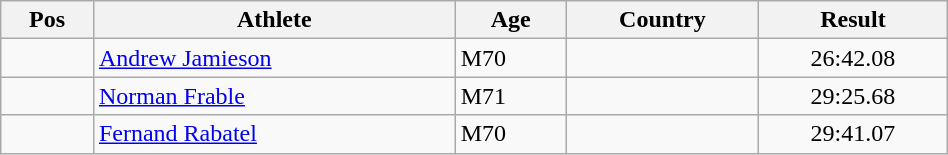<table class="wikitable"  style="text-align:center; width:50%;">
<tr>
<th>Pos</th>
<th>Athlete</th>
<th>Age</th>
<th>Country</th>
<th>Result</th>
</tr>
<tr>
<td align=center></td>
<td align=left><a href='#'>Andrew Jamieson</a></td>
<td align=left>M70</td>
<td align=left></td>
<td>26:42.08</td>
</tr>
<tr>
<td align=center></td>
<td align=left><a href='#'>Norman Frable</a></td>
<td align=left>M71</td>
<td align=left></td>
<td>29:25.68</td>
</tr>
<tr>
<td align=center></td>
<td align=left><a href='#'>Fernand Rabatel</a></td>
<td align=left>M70</td>
<td align=left></td>
<td>29:41.07</td>
</tr>
</table>
